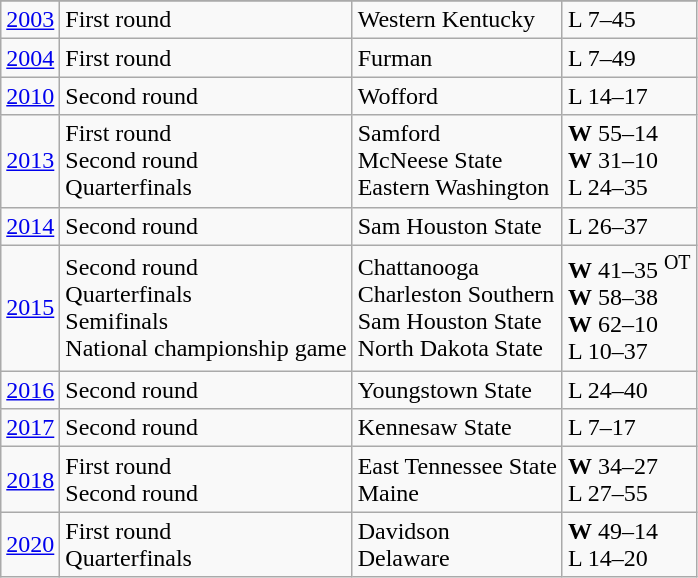<table class="wikitable">
<tr>
</tr>
<tr>
<td><a href='#'>2003</a></td>
<td>First round</td>
<td>Western Kentucky</td>
<td>L 7–45</td>
</tr>
<tr>
<td><a href='#'>2004</a></td>
<td>First round</td>
<td>Furman</td>
<td>L 7–49</td>
</tr>
<tr>
<td><a href='#'>2010</a></td>
<td>Second round</td>
<td>Wofford</td>
<td>L 14–17</td>
</tr>
<tr>
<td><a href='#'>2013</a></td>
<td>First round<br>Second round<br>Quarterfinals</td>
<td>Samford<br>McNeese State<br>Eastern Washington</td>
<td><strong>W</strong> 55–14<br><strong>W</strong> 31–10<br>L 24–35</td>
</tr>
<tr>
<td><a href='#'>2014</a></td>
<td>Second round</td>
<td>Sam Houston State</td>
<td>L 26–37</td>
</tr>
<tr>
<td><a href='#'>2015</a></td>
<td>Second round<br>Quarterfinals<br>Semifinals<br>National championship game</td>
<td>Chattanooga<br>Charleston Southern<br>Sam Houston State<br>North Dakota State</td>
<td><strong>W</strong> 41–35 <sup>OT</sup><br><strong>W</strong> 58–38<br><strong>W</strong> 62–10<br>L 10–37</td>
</tr>
<tr>
<td><a href='#'>2016</a></td>
<td>Second round</td>
<td>Youngstown State</td>
<td>L 24–40</td>
</tr>
<tr>
<td><a href='#'>2017</a></td>
<td>Second round</td>
<td>Kennesaw State</td>
<td>L 7–17</td>
</tr>
<tr>
<td><a href='#'>2018</a></td>
<td>First round<br>Second round</td>
<td>East Tennessee State<br>Maine</td>
<td><strong>W</strong> 34–27<br>L 27–55</td>
</tr>
<tr>
<td><a href='#'>2020</a></td>
<td>First round<br>Quarterfinals</td>
<td>Davidson<br>Delaware</td>
<td><strong>W</strong> 49–14<br>L 14–20</td>
</tr>
</table>
